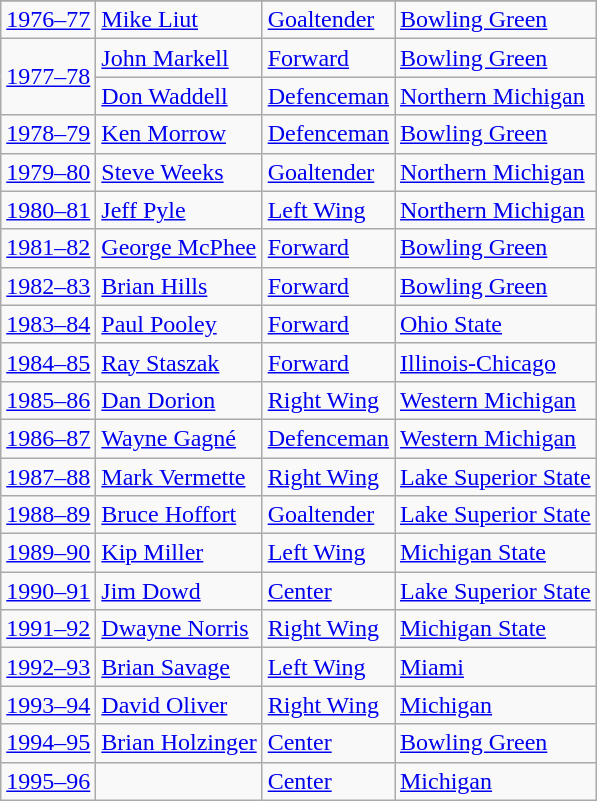<table class="wikitable sortable">
<tr>
</tr>
<tr>
<td><a href='#'>1976–77</a></td>
<td><a href='#'>Mike Liut</a></td>
<td><a href='#'>Goaltender</a></td>
<td><a href='#'>Bowling Green</a></td>
</tr>
<tr>
<td rowspan=2><a href='#'>1977–78</a></td>
<td><a href='#'>John Markell</a></td>
<td><a href='#'>Forward</a></td>
<td><a href='#'>Bowling Green</a></td>
</tr>
<tr>
<td><a href='#'>Don Waddell</a></td>
<td><a href='#'>Defenceman</a></td>
<td><a href='#'>Northern Michigan</a></td>
</tr>
<tr>
<td><a href='#'>1978–79</a></td>
<td><a href='#'>Ken Morrow</a></td>
<td><a href='#'>Defenceman</a></td>
<td><a href='#'>Bowling Green</a></td>
</tr>
<tr>
<td><a href='#'>1979–80</a></td>
<td><a href='#'>Steve Weeks</a></td>
<td><a href='#'>Goaltender</a></td>
<td><a href='#'>Northern Michigan</a></td>
</tr>
<tr>
<td><a href='#'>1980–81</a></td>
<td><a href='#'>Jeff Pyle</a></td>
<td><a href='#'>Left Wing</a></td>
<td><a href='#'>Northern Michigan</a></td>
</tr>
<tr>
<td><a href='#'>1981–82</a></td>
<td><a href='#'>George McPhee</a></td>
<td><a href='#'>Forward</a></td>
<td><a href='#'>Bowling Green</a></td>
</tr>
<tr>
<td><a href='#'>1982–83</a></td>
<td><a href='#'>Brian Hills</a></td>
<td><a href='#'>Forward</a></td>
<td><a href='#'>Bowling Green</a></td>
</tr>
<tr>
<td><a href='#'>1983–84</a></td>
<td><a href='#'>Paul Pooley</a></td>
<td><a href='#'>Forward</a></td>
<td><a href='#'>Ohio State</a></td>
</tr>
<tr>
<td><a href='#'>1984–85</a></td>
<td><a href='#'>Ray Staszak</a></td>
<td><a href='#'>Forward</a></td>
<td><a href='#'>Illinois-Chicago</a></td>
</tr>
<tr>
<td><a href='#'>1985–86</a></td>
<td><a href='#'>Dan Dorion</a></td>
<td><a href='#'>Right Wing</a></td>
<td><a href='#'>Western Michigan</a></td>
</tr>
<tr>
<td><a href='#'>1986–87</a></td>
<td><a href='#'>Wayne Gagné</a></td>
<td><a href='#'>Defenceman</a></td>
<td><a href='#'>Western Michigan</a></td>
</tr>
<tr>
<td><a href='#'>1987–88</a></td>
<td><a href='#'>Mark Vermette</a></td>
<td><a href='#'>Right Wing</a></td>
<td><a href='#'>Lake Superior State</a></td>
</tr>
<tr>
<td><a href='#'>1988–89</a></td>
<td><a href='#'>Bruce Hoffort</a></td>
<td><a href='#'>Goaltender</a></td>
<td><a href='#'>Lake Superior State</a></td>
</tr>
<tr>
<td><a href='#'>1989–90</a></td>
<td><a href='#'>Kip Miller</a></td>
<td><a href='#'>Left Wing</a></td>
<td><a href='#'>Michigan State</a></td>
</tr>
<tr>
<td><a href='#'>1990–91</a></td>
<td><a href='#'>Jim Dowd</a></td>
<td><a href='#'>Center</a></td>
<td><a href='#'>Lake Superior State</a></td>
</tr>
<tr>
<td><a href='#'>1991–92</a></td>
<td><a href='#'>Dwayne Norris</a></td>
<td><a href='#'>Right Wing</a></td>
<td><a href='#'>Michigan State</a></td>
</tr>
<tr>
<td><a href='#'>1992–93</a></td>
<td><a href='#'>Brian Savage</a></td>
<td><a href='#'>Left Wing</a></td>
<td><a href='#'>Miami</a></td>
</tr>
<tr>
<td><a href='#'>1993–94</a></td>
<td><a href='#'>David Oliver</a></td>
<td><a href='#'>Right Wing</a></td>
<td><a href='#'>Michigan</a></td>
</tr>
<tr>
<td><a href='#'>1994–95</a></td>
<td><a href='#'>Brian Holzinger</a></td>
<td><a href='#'>Center</a></td>
<td><a href='#'>Bowling Green</a></td>
</tr>
<tr>
<td><a href='#'>1995–96</a></td>
<td></td>
<td><a href='#'>Center</a></td>
<td><a href='#'>Michigan</a></td>
</tr>
</table>
